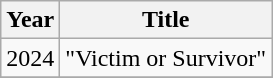<table class="wikitable sortable">
<tr>
<th>Year</th>
<th>Title</th>
</tr>
<tr>
<td>2024</td>
<td>"Victim or Survivor" </td>
</tr>
<tr>
</tr>
</table>
